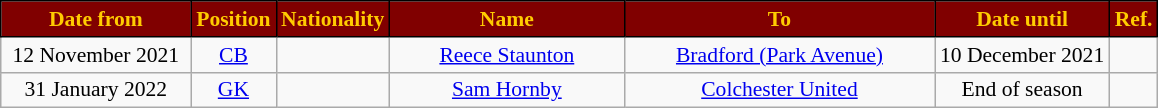<table class="wikitable"  style="text-align:center; font-size:90%; ">
<tr>
<th style="color:#FFCC00; background:#800000; border:1px solid black; width:120px;">Date from</th>
<th style="color:#FFCC00; background:#800000; border:1px solid black; width:50px;">Position</th>
<th style="color:#FFCC00; background:#800000; border:1px solid black; width:50px;">Nationality</th>
<th style="color:#FFCC00; background:#800000; border:1px solid black; width:150px;">Name</th>
<th style="color:#FFCC00; background:#800000; border:1px solid black; width:200px;">To</th>
<th style="color:#FFCC00; background:#800000; border:1px solid black; width:110px;">Date until</th>
<th style="color:#FFCC00; background:#800000; border:1px solid black; width:25px;">Ref.</th>
</tr>
<tr>
<td>12 November 2021</td>
<td><a href='#'>CB</a></td>
<td></td>
<td><a href='#'>Reece Staunton</a></td>
<td> <a href='#'>Bradford (Park Avenue)</a></td>
<td>10 December 2021</td>
<td></td>
</tr>
<tr>
<td>31 January 2022</td>
<td><a href='#'>GK</a></td>
<td></td>
<td><a href='#'>Sam Hornby</a></td>
<td> <a href='#'>Colchester United</a></td>
<td>End of season</td>
<td></td>
</tr>
</table>
